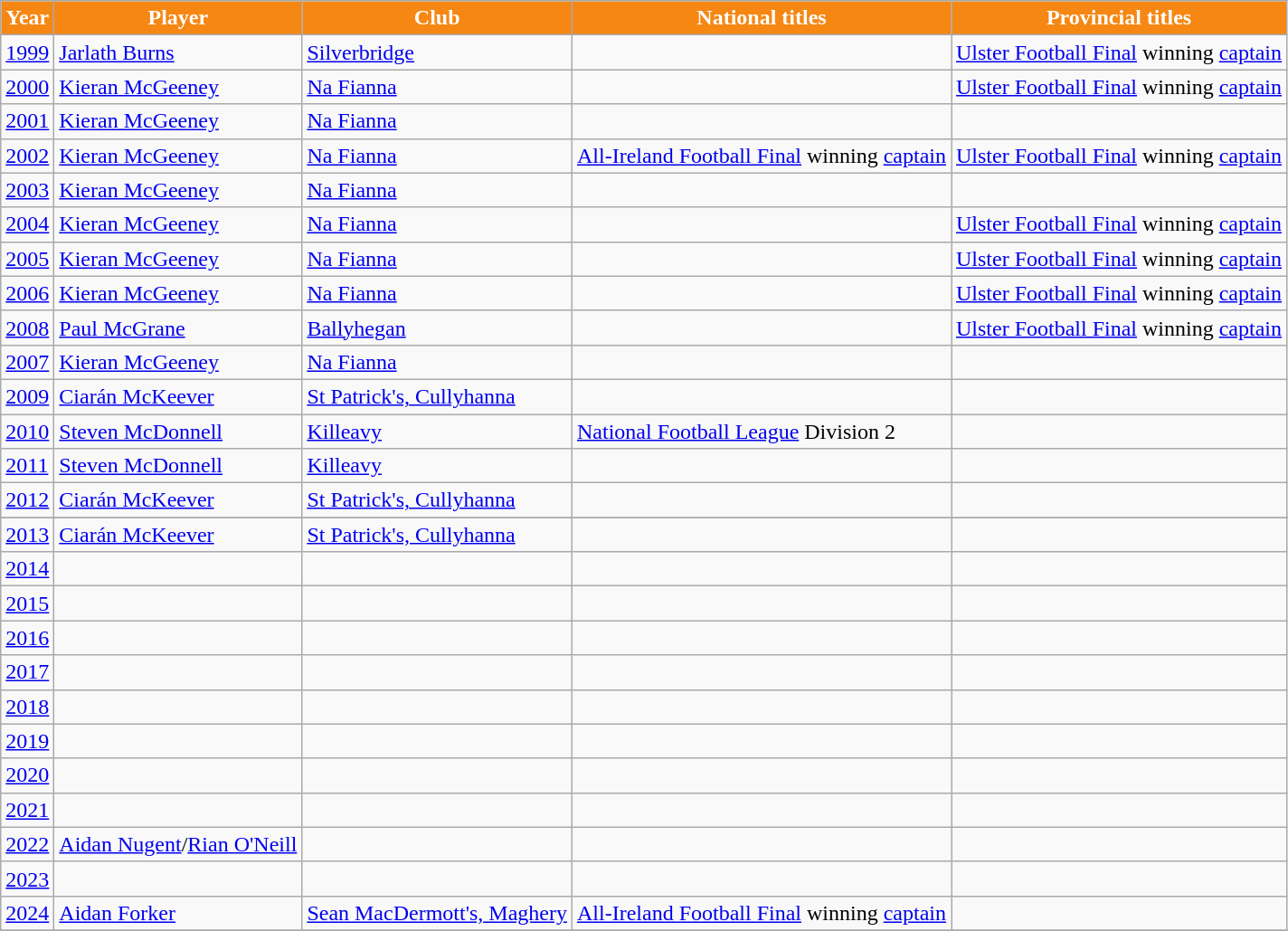<table class="wikitable">
<tr style="text-align:center;background:#F68712;color:white">
<td><strong>Year</strong></td>
<td><strong>Player</strong></td>
<td><strong>Club</strong></td>
<td><strong>National titles</strong></td>
<td><strong>Provincial titles</strong></td>
</tr>
<tr>
<td><a href='#'>1999</a></td>
<td style="text-align:left;"><a href='#'>Jarlath Burns</a></td>
<td style="text-align:left;"><a href='#'>Silverbridge</a></td>
<td></td>
<td><a href='#'>Ulster Football Final</a> winning <a href='#'>captain</a></td>
</tr>
<tr>
<td><a href='#'>2000</a></td>
<td style="text-align:left;"><a href='#'>Kieran McGeeney</a></td>
<td style="text-align:left;"><a href='#'>Na Fianna</a></td>
<td></td>
<td><a href='#'>Ulster Football Final</a> winning <a href='#'>captain</a></td>
</tr>
<tr>
<td><a href='#'>2001</a></td>
<td style="text-align:left;"><a href='#'>Kieran McGeeney</a></td>
<td style="text-align:left;"><a href='#'>Na Fianna</a></td>
<td></td>
<td></td>
</tr>
<tr>
<td><a href='#'>2002</a></td>
<td style="text-align:left;"><a href='#'>Kieran McGeeney</a></td>
<td style="text-align:left;"><a href='#'>Na Fianna</a></td>
<td><a href='#'>All-Ireland Football Final</a> winning <a href='#'>captain</a></td>
<td><a href='#'>Ulster Football Final</a> winning <a href='#'>captain</a></td>
</tr>
<tr>
<td><a href='#'>2003</a></td>
<td style="text-align:left;"><a href='#'>Kieran McGeeney</a></td>
<td style="text-align:left;"><a href='#'>Na Fianna</a></td>
<td></td>
<td></td>
</tr>
<tr>
<td><a href='#'>2004</a></td>
<td style="text-align:left;"><a href='#'>Kieran McGeeney</a></td>
<td style="text-align:left;"><a href='#'>Na Fianna</a></td>
<td></td>
<td><a href='#'>Ulster Football Final</a> winning <a href='#'>captain</a></td>
</tr>
<tr>
<td><a href='#'>2005</a></td>
<td style="text-align:left;"><a href='#'>Kieran McGeeney</a></td>
<td style="text-align:left;"><a href='#'>Na Fianna</a></td>
<td></td>
<td><a href='#'>Ulster Football Final</a> winning <a href='#'>captain</a></td>
</tr>
<tr>
<td><a href='#'>2006</a></td>
<td style="text-align:left;"><a href='#'>Kieran McGeeney</a></td>
<td style="text-align:left;"><a href='#'>Na Fianna</a></td>
<td></td>
<td><a href='#'>Ulster Football Final</a> winning <a href='#'>captain</a></td>
</tr>
<tr>
<td><a href='#'>2008</a></td>
<td style="text-align:left;"><a href='#'>Paul McGrane</a></td>
<td style="text-align:left;"><a href='#'>Ballyhegan</a></td>
<td></td>
<td><a href='#'>Ulster Football Final</a> winning <a href='#'>captain</a></td>
</tr>
<tr>
<td><a href='#'>2007</a></td>
<td style="text-align:left;"><a href='#'>Kieran McGeeney</a></td>
<td style="text-align:left;"><a href='#'>Na Fianna</a></td>
<td></td>
<td></td>
</tr>
<tr>
<td><a href='#'>2009</a></td>
<td style="text-align:left;"><a href='#'>Ciarán McKeever</a></td>
<td style="text-align:left;"><a href='#'>St Patrick's, Cullyhanna</a></td>
<td></td>
<td></td>
</tr>
<tr>
<td><a href='#'>2010</a></td>
<td><a href='#'>Steven McDonnell</a></td>
<td><a href='#'>Killeavy</a></td>
<td><a href='#'>National Football League</a> Division 2</td>
<td></td>
</tr>
<tr>
<td><a href='#'>2011</a></td>
<td><a href='#'>Steven McDonnell</a></td>
<td><a href='#'>Killeavy</a></td>
<td></td>
<td></td>
</tr>
<tr>
<td><a href='#'>2012</a></td>
<td style="text-align:left;"><a href='#'>Ciarán McKeever</a></td>
<td style="text-align:left;"><a href='#'>St Patrick's, Cullyhanna</a></td>
<td></td>
<td></td>
</tr>
<tr>
</tr>
<tr>
<td><a href='#'>2013</a></td>
<td style="text-align:left;"><a href='#'>Ciarán McKeever</a></td>
<td style="text-align:left;"><a href='#'>St Patrick's, Cullyhanna</a></td>
<td></td>
<td></td>
</tr>
<tr>
<td><a href='#'>2014</a></td>
<td style="text-align:left;"></td>
<td style="text-align:left;"></td>
<td></td>
<td></td>
</tr>
<tr>
<td><a href='#'>2015</a></td>
<td style="text-align:left;"></td>
<td style="text-align:left;"></td>
<td></td>
<td></td>
</tr>
<tr>
<td><a href='#'>2016</a></td>
<td style="text-align:left;"></td>
<td style="text-align:left;"></td>
<td></td>
<td></td>
</tr>
<tr>
<td><a href='#'>2017</a></td>
<td style="text-align:left;"></td>
<td style="text-align:left;"></td>
<td></td>
<td></td>
</tr>
<tr>
<td><a href='#'>2018</a></td>
<td style="text-align:left;"></td>
<td style="text-align:left;"></td>
<td></td>
<td></td>
</tr>
<tr>
<td><a href='#'>2019</a></td>
<td style="text-align:left;"></td>
<td style="text-align:left;"></td>
<td></td>
<td></td>
</tr>
<tr>
<td><a href='#'>2020</a></td>
<td style="text-align:left;"></td>
<td style="text-align:left;"></td>
<td></td>
<td></td>
</tr>
<tr>
<td><a href='#'>2021</a></td>
<td style="text-align:left;"></td>
<td style="text-align:left;"></td>
<td></td>
<td></td>
</tr>
<tr>
<td><a href='#'>2022</a></td>
<td style="text-align:left;"><a href='#'>Aidan Nugent</a>/<a href='#'>Rian O'Neill</a></td>
<td style="text-align:left;"></td>
<td></td>
<td></td>
</tr>
<tr>
<td><a href='#'>2023</a></td>
<td style="text-align:left;"></td>
<td style="text-align:left;"></td>
<td></td>
<td></td>
</tr>
<tr>
<td><a href='#'>2024</a></td>
<td style="text-align:left;"><a href='#'>Aidan Forker</a></td>
<td style="text-align:left;"><a href='#'>Sean MacDermott's, Maghery</a></td>
<td><a href='#'>All-Ireland Football Final</a> winning <a href='#'>captain</a></td>
<td></td>
</tr>
<tr>
</tr>
</table>
